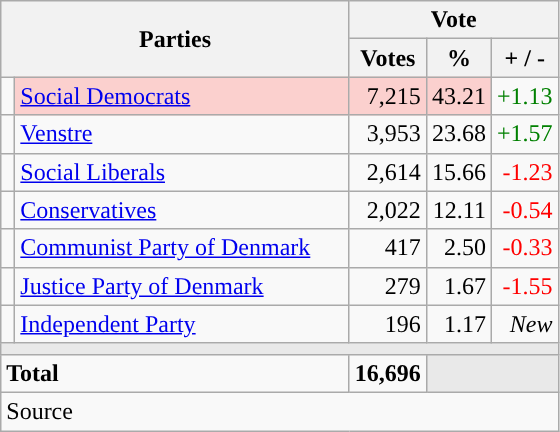<table class="wikitable" style="text-align:right;">
<tr>
<th style="text-align:centre;" rowspan="2" colspan="2" width="225">Parties</th>
<th colspan="3">Vote</th>
</tr>
<tr>
<th width="15">Votes</th>
<th width="15">%</th>
<th width="15">+ / -</th>
</tr>
<tr>
<td width="2" style="color:inherit;background:"></td>
<td bgcolor=#fbd0ce  align="left"><a href='#'>Social Democrats</a></td>
<td bgcolor=#fbd0ce>7,215</td>
<td bgcolor=#fbd0ce>43.21</td>
<td style=color:green;>+1.13</td>
</tr>
<tr>
<td width="2" style="color:inherit;background:"></td>
<td align="left"><a href='#'>Venstre</a></td>
<td>3,953</td>
<td>23.68</td>
<td style=color:green;>+1.57</td>
</tr>
<tr>
<td width="2" style="color:inherit;background:"></td>
<td align="left"><a href='#'>Social Liberals</a></td>
<td>2,614</td>
<td>15.66</td>
<td style=color:red;>-1.23</td>
</tr>
<tr>
<td width="2" style="color:inherit;background:"></td>
<td align="left"><a href='#'>Conservatives</a></td>
<td>2,022</td>
<td>12.11</td>
<td style=color:red;>-0.54</td>
</tr>
<tr>
<td width="2" style="color:inherit;background:"></td>
<td align="left"><a href='#'>Communist Party of Denmark</a></td>
<td>417</td>
<td>2.50</td>
<td style=color:red;>-0.33</td>
</tr>
<tr>
<td width="2" style="color:inherit;background:"></td>
<td align="left"><a href='#'>Justice Party of Denmark</a></td>
<td>279</td>
<td>1.67</td>
<td style=color:red;>-1.55</td>
</tr>
<tr>
<td width="2" style="color:inherit;background:"></td>
<td align="left"><a href='#'>Independent Party</a></td>
<td>196</td>
<td>1.17</td>
<td><em>New</em></td>
</tr>
<tr>
<td colspan="7" bgcolor="#E9E9E9"></td>
</tr>
<tr>
<td align="left" colspan="2"><strong>Total</strong></td>
<td><strong>16,696</strong></td>
<td bgcolor="#E9E9E9" colspan="2"></td>
</tr>
<tr>
<td align="left" colspan="6">Source</td>
</tr>
</table>
